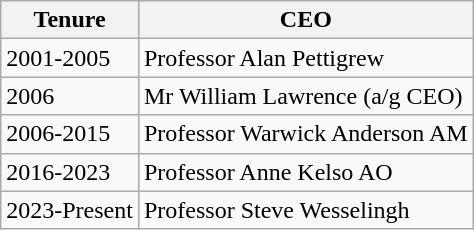<table class="wikitable">
<tr>
<th>Tenure</th>
<th>CEO</th>
</tr>
<tr>
<td>2001-2005</td>
<td>Professor Alan Pettigrew</td>
</tr>
<tr>
<td>2006</td>
<td>Mr William Lawrence (a/g CEO)</td>
</tr>
<tr>
<td>2006-2015</td>
<td>Professor Warwick Anderson AM</td>
</tr>
<tr>
<td>2016-2023</td>
<td>Professor Anne Kelso AO</td>
</tr>
<tr>
<td>2023-Present</td>
<td>Professor Steve Wesselingh</td>
</tr>
</table>
